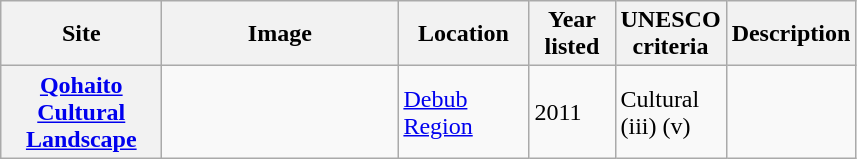<table class="wikitable sortable plainrowheaders">
<tr>
<th style="width:100px;" scope="col">Site</th>
<th class="unsortable" style="width:150px;" scope="col">Image</th>
<th style="width:80px;" scope="col">Location</th>
<th style="width:50px;" scope="col">Year listed</th>
<th style="width:60px;" scope="col">UNESCO criteria</th>
<th scope="col" class="unsortable">Description</th>
</tr>
<tr>
<th scope="row"><a href='#'>Qohaito Cultural Landscape</a></th>
<td></td>
<td><a href='#'>Debub Region</a></td>
<td>2011</td>
<td>Cultural (iii) (v)</td>
<td></td>
</tr>
</table>
